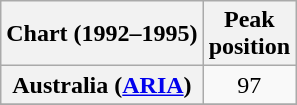<table class="wikitable plainrowheaders" style="text-align:center">
<tr>
<th>Chart (1992–1995)</th>
<th>Peak<br>position</th>
</tr>
<tr>
<th scope="row">Australia (<a href='#'>ARIA</a>)</th>
<td>97</td>
</tr>
<tr>
</tr>
</table>
